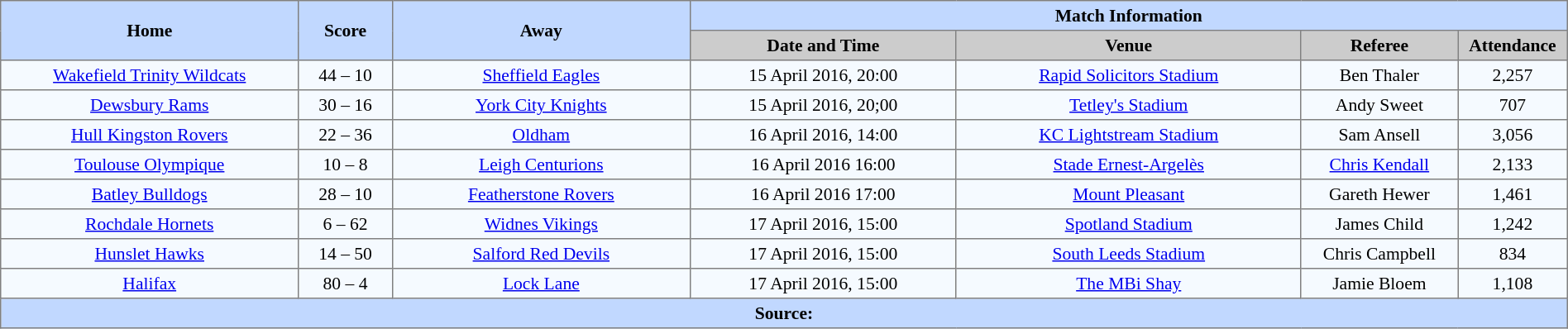<table border=1 style="border-collapse:collapse; font-size:90%; text-align:center;" cellpadding=3 cellspacing=0 width=100%>
<tr bgcolor=#C1D8FF>
<th rowspan=2 width=19%>Home</th>
<th rowspan=2 width=6%>Score</th>
<th rowspan=2 width=19%>Away</th>
<th colspan=6>Match Information</th>
</tr>
<tr bgcolor=#CCCCCC>
<th width=17%>Date and Time</th>
<th width=22%>Venue</th>
<th width=10%>Referee</th>
<th width=7%>Attendance</th>
</tr>
<tr bgcolor=#F5FAFF>
<td> <a href='#'>Wakefield Trinity Wildcats</a></td>
<td>44 – 10</td>
<td> <a href='#'>Sheffield Eagles</a></td>
<td>15 April 2016, 20:00</td>
<td><a href='#'>Rapid Solicitors Stadium</a></td>
<td>Ben Thaler</td>
<td>2,257</td>
</tr>
<tr bgcolor=#F5FAFF>
<td> <a href='#'>Dewsbury Rams</a></td>
<td>30 – 16</td>
<td> <a href='#'>York City Knights</a></td>
<td>15 April 2016, 20;00</td>
<td><a href='#'>Tetley's Stadium</a></td>
<td>Andy Sweet</td>
<td>707</td>
</tr>
<tr bgcolor=#F5FAFF>
<td> <a href='#'>Hull Kingston Rovers</a></td>
<td>22 – 36</td>
<td> <a href='#'>Oldham</a></td>
<td>16 April 2016, 14:00</td>
<td><a href='#'>KC Lightstream Stadium</a></td>
<td>Sam Ansell</td>
<td>3,056</td>
</tr>
<tr bgcolor=#F5FAFF>
<td> <a href='#'>Toulouse Olympique</a></td>
<td>10 – 8</td>
<td> <a href='#'>Leigh Centurions</a></td>
<td>16 April 2016 16:00</td>
<td><a href='#'>Stade Ernest-Argelès</a></td>
<td><a href='#'>Chris Kendall</a></td>
<td>2,133</td>
</tr>
<tr bgcolor=#F5FAFF>
<td> <a href='#'>Batley Bulldogs</a></td>
<td>28 – 10</td>
<td> <a href='#'>Featherstone Rovers</a></td>
<td>16 April 2016 17:00</td>
<td><a href='#'>Mount Pleasant</a></td>
<td>Gareth Hewer</td>
<td>1,461</td>
</tr>
<tr bgcolor=#F5FAFF>
<td> <a href='#'>Rochdale Hornets</a></td>
<td>6 – 62</td>
<td> <a href='#'>Widnes Vikings</a></td>
<td>17 April 2016, 15:00</td>
<td><a href='#'>Spotland Stadium</a></td>
<td>James Child</td>
<td>1,242</td>
</tr>
<tr bgcolor=#F5FAFF>
<td> <a href='#'>Hunslet Hawks</a></td>
<td>14 – 50</td>
<td> <a href='#'>Salford Red Devils</a></td>
<td>17 April 2016, 15:00</td>
<td><a href='#'>South Leeds Stadium</a></td>
<td>Chris Campbell</td>
<td>834</td>
</tr>
<tr bgcolor=#F5FAFF>
<td> <a href='#'>Halifax</a></td>
<td>80 – 4</td>
<td><a href='#'>Lock Lane</a></td>
<td>17 April 2016, 15:00</td>
<td><a href='#'>The MBi Shay</a></td>
<td>Jamie Bloem</td>
<td>1,108</td>
</tr>
<tr style="background:#c1d8ff;">
<th colspan=12>Source:</th>
</tr>
</table>
